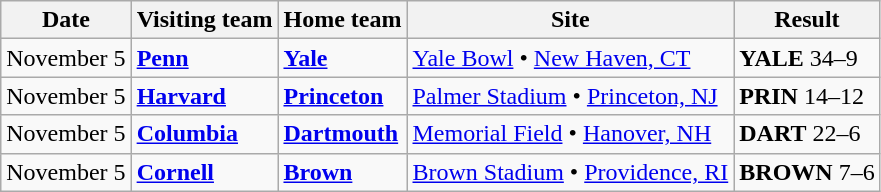<table class="wikitable">
<tr>
<th>Date</th>
<th>Visiting team</th>
<th>Home team</th>
<th>Site</th>
<th>Result</th>
</tr>
<tr>
<td>November 5</td>
<td><strong><a href='#'>Penn</a></strong></td>
<td><strong><a href='#'>Yale</a></strong></td>
<td><a href='#'>Yale Bowl</a> • <a href='#'>New Haven, CT</a></td>
<td><strong>YALE</strong> 34–9</td>
</tr>
<tr>
<td>November 5</td>
<td><strong><a href='#'>Harvard</a></strong></td>
<td><strong><a href='#'>Princeton</a></strong></td>
<td><a href='#'>Palmer Stadium</a> • <a href='#'>Princeton, NJ</a></td>
<td><strong>PRIN</strong> 14–12</td>
</tr>
<tr>
<td>November 5</td>
<td><strong><a href='#'>Columbia</a></strong></td>
<td><strong><a href='#'>Dartmouth</a></strong></td>
<td><a href='#'>Memorial Field</a> • <a href='#'>Hanover, NH</a></td>
<td><strong>DART</strong> 22–6</td>
</tr>
<tr>
<td>November 5</td>
<td><strong><a href='#'>Cornell</a></strong></td>
<td><strong><a href='#'>Brown</a></strong></td>
<td><a href='#'>Brown Stadium</a> • <a href='#'>Providence, RI</a></td>
<td><strong>BROWN</strong> 7–6</td>
</tr>
</table>
